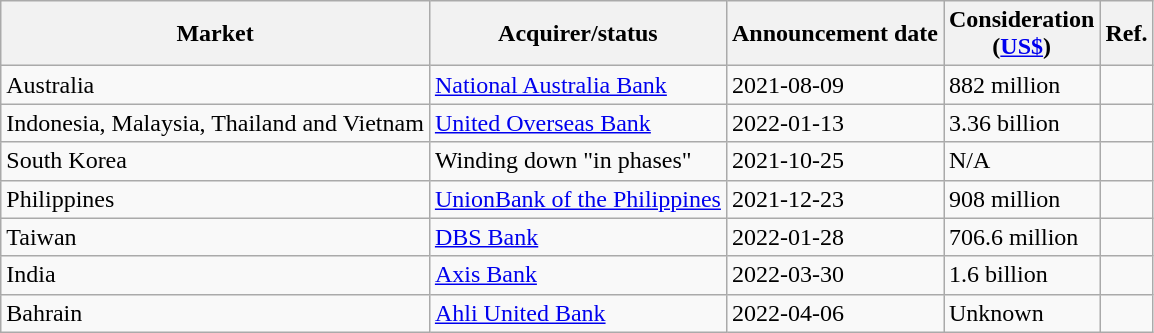<table class="wikitable sortable">
<tr>
<th data-sort-type="number">Market</th>
<th>Acquirer/status</th>
<th>Announcement date</th>
<th>Consideration<br>(<a href='#'>US$</a>)</th>
<th>Ref.</th>
</tr>
<tr>
<td>Australia</td>
<td><a href='#'>National Australia Bank</a></td>
<td>2021-08-09</td>
<td>882 million</td>
<td></td>
</tr>
<tr>
<td>Indonesia, Malaysia, Thailand and Vietnam</td>
<td><a href='#'>United Overseas Bank</a></td>
<td>2022-01-13</td>
<td>3.36 billion</td>
<td></td>
</tr>
<tr>
<td>South Korea</td>
<td>Winding down "in phases"</td>
<td>2021-10-25</td>
<td>N/A</td>
<td></td>
</tr>
<tr>
<td>Philippines</td>
<td><a href='#'>UnionBank of the Philippines</a></td>
<td>2021-12-23</td>
<td>908 million</td>
<td></td>
</tr>
<tr>
<td>Taiwan</td>
<td><a href='#'>DBS Bank</a></td>
<td>2022-01-28</td>
<td>706.6 million</td>
<td></td>
</tr>
<tr>
<td>India</td>
<td><a href='#'>Axis Bank</a></td>
<td>2022-03-30</td>
<td>1.6 billion</td>
<td></td>
</tr>
<tr>
<td>Bahrain</td>
<td><a href='#'>Ahli United Bank</a></td>
<td>2022-04-06</td>
<td>Unknown</td>
<td></td>
</tr>
</table>
